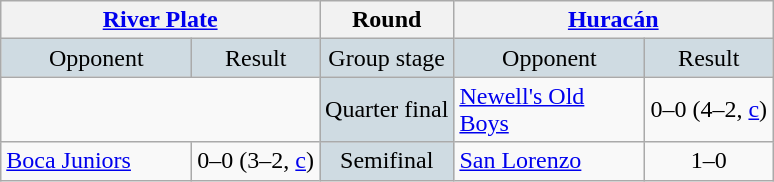<table class="wikitable" style="text-align:center;">
<tr>
<th colspan=3 width=200px><a href='#'>River Plate</a></th>
<th>Round</th>
<th colspan=3 width=200px><a href='#'>Huracán</a></th>
</tr>
<tr bgcolor= #CFDBE2>
<td width= 120x>Opponent</td>
<td colspan=2>Result</td>
<td>Group stage</td>
<td width= 120px>Opponent</td>
<td colspan=2>Result</td>
</tr>
<tr>
<td colspan=3></td>
<td bgcolor= #CFDBE2>Quarter final</td>
<td align=left><a href='#'>Newell's Old Boys</a></td>
<td colspan=2>0–0 (4–2, <a href='#'>c</a>)</td>
</tr>
<tr>
<td align=left><a href='#'>Boca Juniors</a></td>
<td colspan=2>0–0 (3–2, <a href='#'>c</a>)</td>
<td bgcolor= #CFDBE2>Semifinal</td>
<td align=left><a href='#'>San Lorenzo</a></td>
<td colspan=2>1–0 </td>
</tr>
</table>
